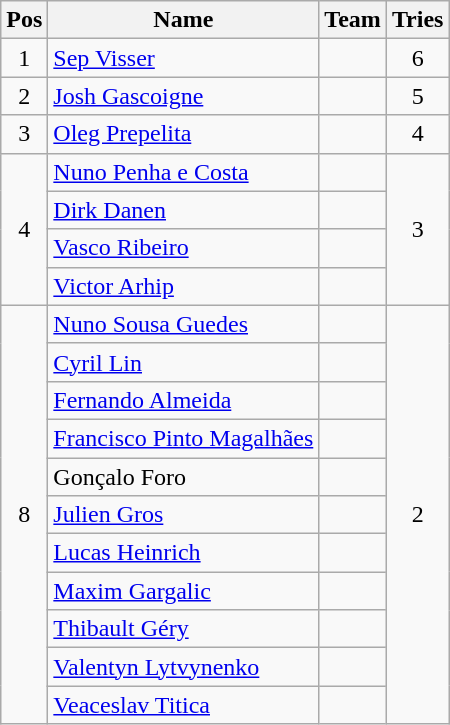<table class="wikitable" style="text-align:center">
<tr>
<th>Pos</th>
<th>Name</th>
<th>Team</th>
<th>Tries</th>
</tr>
<tr>
<td>1</td>
<td align="left"><a href='#'>Sep Visser</a></td>
<td align="left"></td>
<td>6</td>
</tr>
<tr>
<td>2</td>
<td align="left"><a href='#'>Josh Gascoigne</a></td>
<td align="left"></td>
<td>5</td>
</tr>
<tr>
<td>3</td>
<td align="left"><a href='#'>Oleg Prepelita</a></td>
<td align="left"></td>
<td>4</td>
</tr>
<tr>
<td rowspan=4>4</td>
<td align="left"><a href='#'>Nuno Penha e Costa</a></td>
<td align="left"></td>
<td rowspan=4>3</td>
</tr>
<tr>
<td align="left"><a href='#'>Dirk Danen</a></td>
<td align="left"></td>
</tr>
<tr>
<td align="left"><a href='#'>Vasco Ribeiro</a></td>
<td align="left"></td>
</tr>
<tr>
<td align="left"><a href='#'>Victor Arhip</a></td>
<td align="left"></td>
</tr>
<tr>
<td rowspan=11>8</td>
<td align="left"><a href='#'>Nuno Sousa Guedes</a></td>
<td align="left"></td>
<td rowspan=11>2</td>
</tr>
<tr>
<td align="left"><a href='#'>Cyril Lin</a></td>
<td align="left"></td>
</tr>
<tr>
<td align="left"><a href='#'>Fernando Almeida</a></td>
<td align="left"></td>
</tr>
<tr>
<td align="left"><a href='#'>Francisco Pinto Magalhães</a></td>
<td align="left"></td>
</tr>
<tr>
<td align="left">Gonçalo Foro</td>
<td align="left"></td>
</tr>
<tr>
<td align="left"><a href='#'>Julien Gros</a></td>
<td align="left"></td>
</tr>
<tr>
<td align="left"><a href='#'>Lucas Heinrich</a></td>
<td align="left"></td>
</tr>
<tr>
<td align="left"><a href='#'>Maxim Gargalic</a></td>
<td align="left"></td>
</tr>
<tr>
<td align="left"><a href='#'>Thibault Géry</a></td>
<td align="left"></td>
</tr>
<tr>
<td align="left"><a href='#'>Valentyn Lytvynenko</a></td>
<td align="left"></td>
</tr>
<tr>
<td align="left"><a href='#'>Veaceslav Titica</a></td>
<td align="left"></td>
</tr>
</table>
